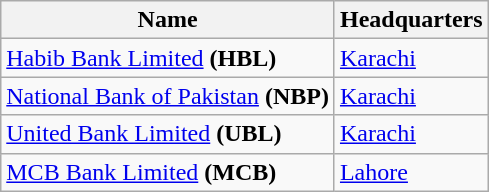<table class="wikitable sortable">
<tr>
<th>Name</th>
<th>Headquarters</th>
</tr>
<tr>
<td><a href='#'>Habib Bank Limited</a> <strong>(HBL)</strong></td>
<td><a href='#'>Karachi</a></td>
</tr>
<tr>
<td><a href='#'>National Bank of Pakistan</a> <strong>(NBP)</strong></td>
<td><a href='#'>Karachi</a></td>
</tr>
<tr>
<td><a href='#'>United Bank Limited</a> <strong>(UBL)</strong></td>
<td><a href='#'>Karachi</a></td>
</tr>
<tr>
<td><a href='#'>MCB Bank Limited</a> <strong>(MCB)</strong></td>
<td><a href='#'>Lahore</a></td>
</tr>
</table>
